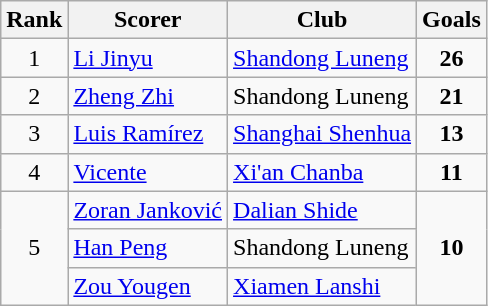<table class="wikitable">
<tr>
<th>Rank</th>
<th>Scorer</th>
<th>Club</th>
<th>Goals</th>
</tr>
<tr>
<td align=center>1</td>
<td> <a href='#'>Li Jinyu</a></td>
<td><a href='#'>Shandong Luneng</a></td>
<td align=center><strong>26</strong></td>
</tr>
<tr>
<td align=center>2</td>
<td> <a href='#'>Zheng Zhi</a></td>
<td>Shandong Luneng</td>
<td align=center><strong>21</strong></td>
</tr>
<tr>
<td align=center>3</td>
<td> <a href='#'>Luis Ramírez</a></td>
<td><a href='#'>Shanghai Shenhua</a></td>
<td align=center><strong>13</strong></td>
</tr>
<tr>
<td align=center>4</td>
<td> <a href='#'>Vicente</a></td>
<td><a href='#'>Xi'an Chanba</a></td>
<td align=center><strong>11</strong></td>
</tr>
<tr>
<td rowspan=3 align=center>5</td>
<td> <a href='#'>Zoran Janković</a></td>
<td><a href='#'>Dalian Shide</a></td>
<td rowspan=3 align=center><strong>10</strong></td>
</tr>
<tr>
<td> <a href='#'>Han Peng</a></td>
<td>Shandong Luneng</td>
</tr>
<tr>
<td> <a href='#'>Zou Yougen</a></td>
<td><a href='#'>Xiamen Lanshi</a></td>
</tr>
</table>
